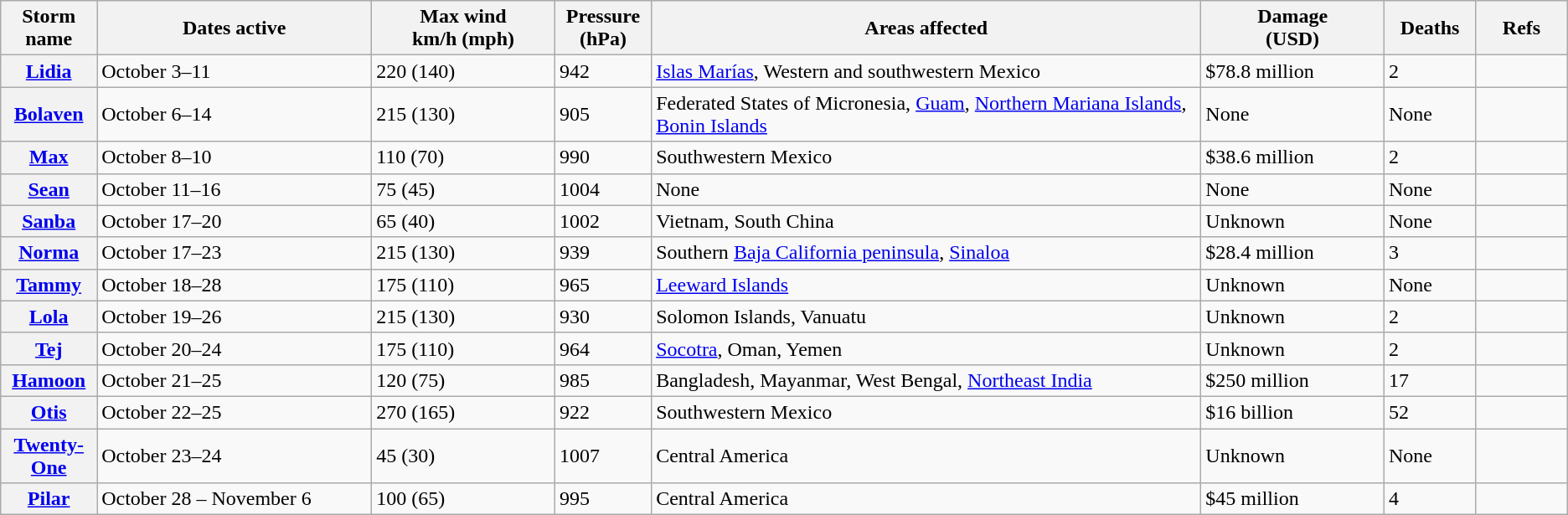<table class="wikitable sortable">
<tr>
<th width="5%">Storm name</th>
<th width="15%">Dates active</th>
<th width="10%">Max wind<br>km/h (mph)</th>
<th width="5%">Pressure<br>(hPa)</th>
<th width="30%">Areas affected</th>
<th width="10%">Damage<br>(USD)</th>
<th width="5%">Deaths</th>
<th width="5%">Refs</th>
</tr>
<tr>
<th><a href='#'>Lidia</a></th>
<td>October 3–11</td>
<td>220 (140)</td>
<td>942</td>
<td><a href='#'>Islas Marías</a>, Western and southwestern Mexico</td>
<td>$78.8 million</td>
<td>2</td>
<td></td>
</tr>
<tr>
<th><a href='#'>Bolaven</a></th>
<td>October 6–14</td>
<td>215 (130)</td>
<td>905</td>
<td>Federated States of Micronesia, <a href='#'>Guam</a>, <a href='#'>Northern Mariana Islands</a>, <a href='#'>Bonin Islands</a></td>
<td>None</td>
<td>None</td>
<td></td>
</tr>
<tr>
<th><a href='#'>Max</a></th>
<td>October 8–10</td>
<td>110 (70)</td>
<td>990</td>
<td>Southwestern Mexico</td>
<td>$38.6 million</td>
<td>2</td>
<td></td>
</tr>
<tr>
<th><a href='#'>Sean</a></th>
<td>October 11–16</td>
<td>75 (45)</td>
<td>1004</td>
<td>None</td>
<td>None</td>
<td>None</td>
<td></td>
</tr>
<tr>
<th><a href='#'>Sanba</a></th>
<td>October 17–20</td>
<td>65 (40)</td>
<td>1002</td>
<td>Vietnam, South China</td>
<td>Unknown</td>
<td>None</td>
<td></td>
</tr>
<tr>
<th><a href='#'>Norma</a></th>
<td>October 17–23</td>
<td>215 (130)</td>
<td>939</td>
<td>Southern <a href='#'>Baja California peninsula</a>, <a href='#'>Sinaloa</a></td>
<td>$28.4 million</td>
<td>3</td>
<td></td>
</tr>
<tr>
<th><a href='#'>Tammy</a></th>
<td>October 18–28</td>
<td>175 (110)</td>
<td>965</td>
<td><a href='#'>Leeward Islands</a></td>
<td>Unknown</td>
<td>None</td>
<td></td>
</tr>
<tr>
<th><a href='#'>Lola</a></th>
<td>October 19–26</td>
<td>215 (130)</td>
<td>930</td>
<td>Solomon Islands, Vanuatu</td>
<td>Unknown</td>
<td>2</td>
<td></td>
</tr>
<tr>
<th><a href='#'>Tej</a></th>
<td>October 20–24</td>
<td>175 (110)</td>
<td>964</td>
<td><a href='#'>Socotra</a>, Oman, Yemen</td>
<td>Unknown</td>
<td>2</td>
<td></td>
</tr>
<tr>
<th><a href='#'>Hamoon</a></th>
<td>October 21–25</td>
<td>120 (75)</td>
<td>985</td>
<td>Bangladesh, Mayanmar, West Bengal, <a href='#'>Northeast India</a></td>
<td>$250 million</td>
<td>17</td>
<td></td>
</tr>
<tr>
<th><a href='#'>Otis</a></th>
<td>October 22–25</td>
<td>270 (165)</td>
<td>922</td>
<td>Southwestern Mexico</td>
<td>$16 billion</td>
<td>52</td>
<td></td>
</tr>
<tr>
<th><a href='#'>Twenty-One</a></th>
<td>October 23–24</td>
<td>45 (30)</td>
<td>1007</td>
<td>Central America</td>
<td>Unknown</td>
<td>None</td>
<td></td>
</tr>
<tr>
<th><a href='#'>Pilar</a></th>
<td>October 28 – November 6</td>
<td>100 (65)</td>
<td>995</td>
<td>Central America</td>
<td>$45 million</td>
<td>4</td>
<td></td>
</tr>
</table>
